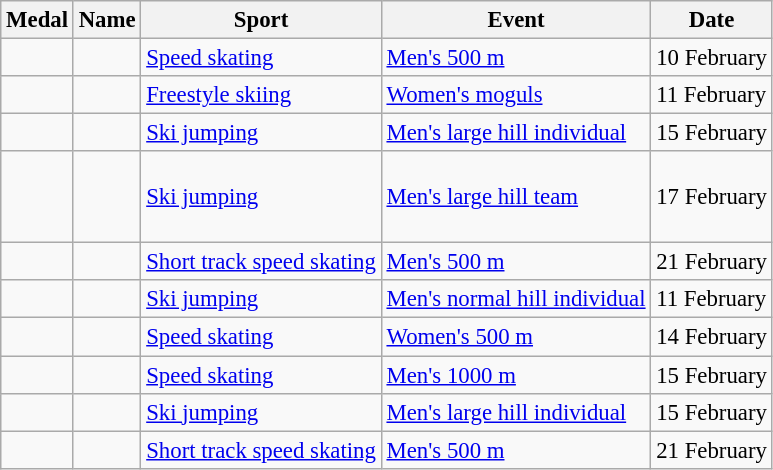<table class="wikitable sortable" style="font-size:95%">
<tr>
<th>Medal</th>
<th>Name</th>
<th>Sport</th>
<th>Event</th>
<th>Date</th>
</tr>
<tr>
<td></td>
<td></td>
<td><a href='#'>Speed skating</a></td>
<td><a href='#'>Men's 500 m</a></td>
<td>10 February</td>
</tr>
<tr>
<td></td>
<td></td>
<td><a href='#'>Freestyle skiing</a></td>
<td><a href='#'>Women's moguls</a></td>
<td>11 February</td>
</tr>
<tr>
<td></td>
<td></td>
<td><a href='#'>Ski jumping</a></td>
<td><a href='#'>Men's large hill individual</a></td>
<td>15 February</td>
</tr>
<tr>
<td></td>
<td> <br>  <br>  <br> </td>
<td><a href='#'>Ski jumping</a></td>
<td><a href='#'>Men's large hill team</a></td>
<td>17 February</td>
</tr>
<tr>
<td></td>
<td></td>
<td><a href='#'>Short track speed skating</a></td>
<td><a href='#'>Men's 500 m</a></td>
<td>21 February</td>
</tr>
<tr>
<td></td>
<td></td>
<td><a href='#'>Ski jumping</a></td>
<td><a href='#'>Men's normal hill individual</a></td>
<td>11 February</td>
</tr>
<tr>
<td></td>
<td></td>
<td><a href='#'>Speed skating</a></td>
<td><a href='#'>Women's 500 m</a></td>
<td>14 February</td>
</tr>
<tr>
<td></td>
<td></td>
<td><a href='#'>Speed skating</a></td>
<td><a href='#'>Men's 1000 m</a></td>
<td>15 February</td>
</tr>
<tr>
<td></td>
<td></td>
<td><a href='#'>Ski jumping</a></td>
<td><a href='#'>Men's large hill individual</a></td>
<td>15 February</td>
</tr>
<tr>
<td></td>
<td></td>
<td><a href='#'>Short track speed skating</a></td>
<td><a href='#'>Men's 500 m</a></td>
<td>21 February</td>
</tr>
</table>
